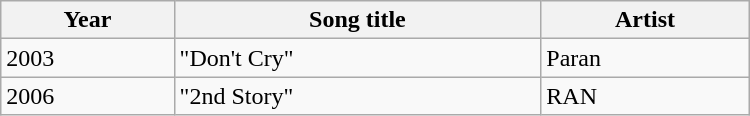<table class="wikitable sortable" style="width:500px">
<tr>
<th>Year</th>
<th>Song title</th>
<th>Artist</th>
</tr>
<tr>
<td>2003</td>
<td>"Don't Cry"</td>
<td>Paran</td>
</tr>
<tr>
<td>2006</td>
<td>"2nd Story"</td>
<td>RAN</td>
</tr>
</table>
